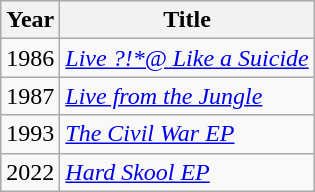<table class="wikitable">
<tr>
<th>Year</th>
<th>Title</th>
</tr>
<tr>
<td>1986</td>
<td><em><a href='#'>Live ?!*@ Like a Suicide</a></em></td>
</tr>
<tr>
<td>1987</td>
<td><em><a href='#'>Live from the Jungle</a></em></td>
</tr>
<tr>
<td>1993</td>
<td><em><a href='#'>The Civil War EP</a></em></td>
</tr>
<tr>
<td>2022</td>
<td><em><a href='#'>Hard Skool EP</a></em></td>
</tr>
</table>
